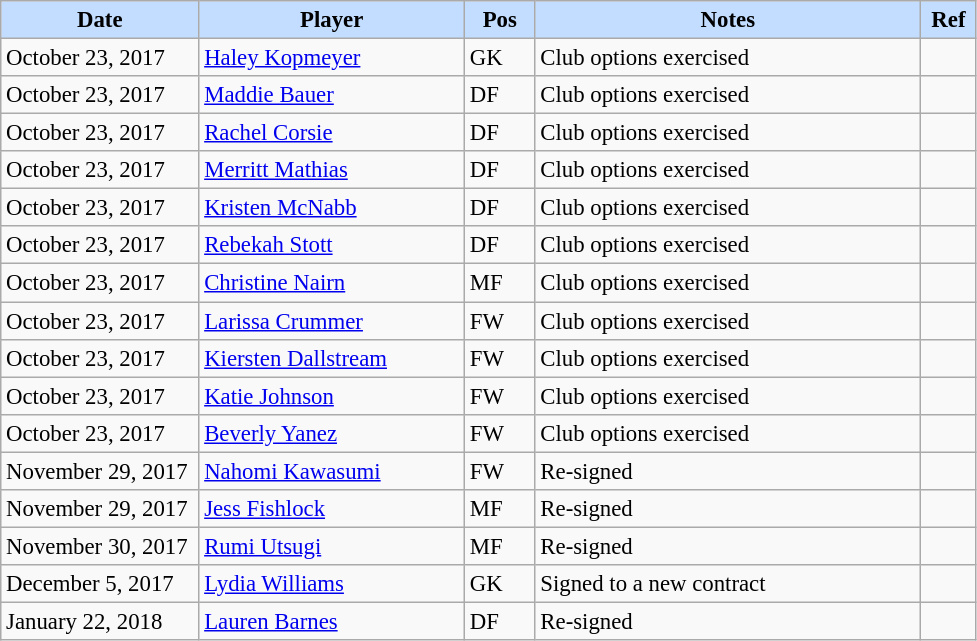<table class="wikitable" style="text-align:left; font-size:95%;">
<tr>
<th style="background:#c2ddff; width:125px;">Date</th>
<th style="background:#c2ddff; width:170px;">Player</th>
<th style="background:#c2ddff; width:40px;">Pos</th>
<th style="background:#c2ddff; width:250px;">Notes</th>
<th style="background:#c2ddff; width:30px;">Ref</th>
</tr>
<tr>
<td>October 23, 2017</td>
<td> <a href='#'>Haley Kopmeyer</a></td>
<td>GK</td>
<td>Club options exercised</td>
<td></td>
</tr>
<tr>
<td>October 23, 2017</td>
<td> <a href='#'>Maddie Bauer</a></td>
<td>DF</td>
<td>Club options exercised</td>
<td></td>
</tr>
<tr>
<td>October 23, 2017</td>
<td> <a href='#'>Rachel Corsie</a></td>
<td>DF</td>
<td>Club options exercised</td>
<td></td>
</tr>
<tr>
<td>October 23, 2017</td>
<td> <a href='#'>Merritt Mathias</a></td>
<td>DF</td>
<td>Club options exercised</td>
<td></td>
</tr>
<tr>
<td>October 23, 2017</td>
<td> <a href='#'>Kristen McNabb</a></td>
<td>DF</td>
<td>Club options exercised</td>
<td></td>
</tr>
<tr>
<td>October 23, 2017</td>
<td> <a href='#'>Rebekah Stott</a></td>
<td>DF</td>
<td>Club options exercised</td>
<td></td>
</tr>
<tr>
<td>October 23, 2017</td>
<td> <a href='#'>Christine Nairn</a></td>
<td>MF</td>
<td>Club options exercised</td>
<td></td>
</tr>
<tr>
<td>October 23, 2017</td>
<td> <a href='#'>Larissa Crummer</a></td>
<td>FW</td>
<td>Club options exercised</td>
<td></td>
</tr>
<tr>
<td>October 23, 2017</td>
<td> <a href='#'>Kiersten Dallstream</a></td>
<td>FW</td>
<td>Club options exercised</td>
<td></td>
</tr>
<tr>
<td>October 23, 2017</td>
<td> <a href='#'>Katie Johnson</a></td>
<td>FW</td>
<td>Club options exercised</td>
<td></td>
</tr>
<tr>
<td>October 23, 2017</td>
<td> <a href='#'>Beverly Yanez</a></td>
<td>FW</td>
<td>Club options exercised</td>
<td></td>
</tr>
<tr>
<td>November 29, 2017</td>
<td> <a href='#'>Nahomi Kawasumi</a></td>
<td>FW</td>
<td>Re-signed</td>
<td></td>
</tr>
<tr>
<td>November 29, 2017</td>
<td> <a href='#'>Jess Fishlock</a></td>
<td>MF</td>
<td>Re-signed</td>
<td></td>
</tr>
<tr>
<td>November 30, 2017</td>
<td> <a href='#'>Rumi Utsugi</a></td>
<td>MF</td>
<td>Re-signed</td>
<td></td>
</tr>
<tr>
<td>December 5, 2017</td>
<td> <a href='#'>Lydia Williams</a></td>
<td>GK</td>
<td>Signed to a new contract</td>
<td></td>
</tr>
<tr>
<td>January 22, 2018</td>
<td> <a href='#'>Lauren Barnes</a></td>
<td>DF</td>
<td>Re-signed</td>
<td></td>
</tr>
</table>
